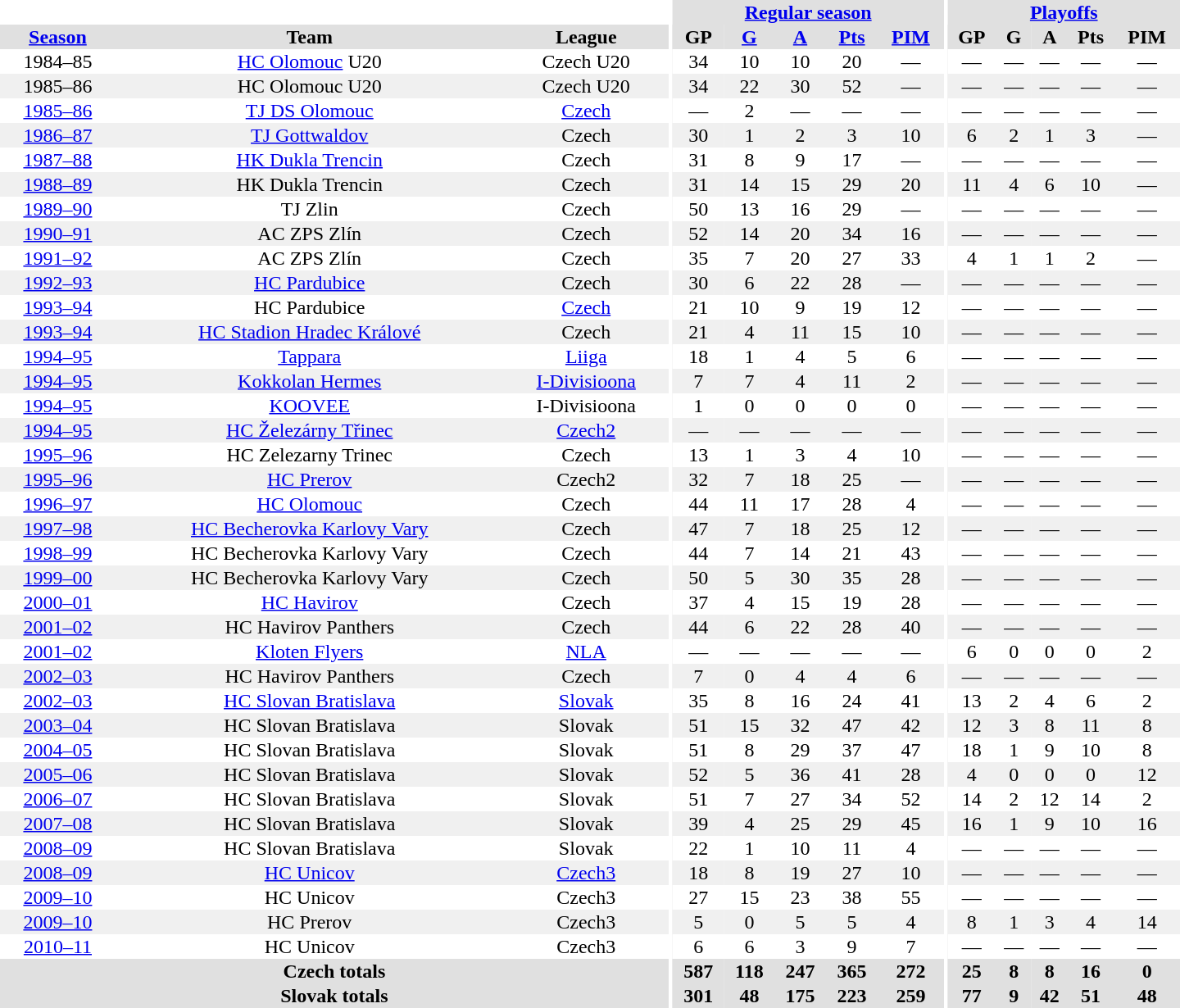<table border="0" cellpadding="1" cellspacing="0" style="text-align:center; width:60em">
<tr bgcolor="#e0e0e0">
<th colspan="3" bgcolor="#ffffff"></th>
<th rowspan="99" bgcolor="#ffffff"></th>
<th colspan="5"><a href='#'>Regular season</a></th>
<th rowspan="99" bgcolor="#ffffff"></th>
<th colspan="5"><a href='#'>Playoffs</a></th>
</tr>
<tr bgcolor="#e0e0e0">
<th><a href='#'>Season</a></th>
<th>Team</th>
<th>League</th>
<th>GP</th>
<th><a href='#'>G</a></th>
<th><a href='#'>A</a></th>
<th><a href='#'>Pts</a></th>
<th><a href='#'>PIM</a></th>
<th>GP</th>
<th>G</th>
<th>A</th>
<th>Pts</th>
<th>PIM</th>
</tr>
<tr>
<td>1984–85</td>
<td><a href='#'>HC Olomouc</a> U20</td>
<td>Czech U20</td>
<td>34</td>
<td>10</td>
<td>10</td>
<td>20</td>
<td>—</td>
<td>—</td>
<td>—</td>
<td>—</td>
<td>—</td>
<td>—</td>
</tr>
<tr bgcolor="#f0f0f0">
<td>1985–86</td>
<td>HC Olomouc U20</td>
<td>Czech U20</td>
<td>34</td>
<td>22</td>
<td>30</td>
<td>52</td>
<td>—</td>
<td>—</td>
<td>—</td>
<td>—</td>
<td>—</td>
<td>—</td>
</tr>
<tr>
<td><a href='#'>1985–86</a></td>
<td><a href='#'>TJ DS Olomouc</a></td>
<td><a href='#'>Czech</a></td>
<td>—</td>
<td>2</td>
<td>—</td>
<td>—</td>
<td>—</td>
<td>—</td>
<td>—</td>
<td>—</td>
<td>—</td>
<td>—</td>
</tr>
<tr bgcolor="#f0f0f0">
<td><a href='#'>1986–87</a></td>
<td><a href='#'>TJ Gottwaldov</a></td>
<td>Czech</td>
<td>30</td>
<td>1</td>
<td>2</td>
<td>3</td>
<td>10</td>
<td>6</td>
<td>2</td>
<td>1</td>
<td>3</td>
<td>—</td>
</tr>
<tr>
<td><a href='#'>1987–88</a></td>
<td><a href='#'>HK Dukla Trencin</a></td>
<td>Czech</td>
<td>31</td>
<td>8</td>
<td>9</td>
<td>17</td>
<td>—</td>
<td>—</td>
<td>—</td>
<td>—</td>
<td>—</td>
<td>—</td>
</tr>
<tr bgcolor="#f0f0f0">
<td><a href='#'>1988–89</a></td>
<td>HK Dukla Trencin</td>
<td>Czech</td>
<td>31</td>
<td>14</td>
<td>15</td>
<td>29</td>
<td>20</td>
<td>11</td>
<td>4</td>
<td>6</td>
<td>10</td>
<td>—</td>
</tr>
<tr>
<td><a href='#'>1989–90</a></td>
<td>TJ Zlin</td>
<td>Czech</td>
<td>50</td>
<td>13</td>
<td>16</td>
<td>29</td>
<td>—</td>
<td>—</td>
<td>—</td>
<td>—</td>
<td>—</td>
<td>—</td>
</tr>
<tr bgcolor="#f0f0f0">
<td><a href='#'>1990–91</a></td>
<td>AC ZPS Zlín</td>
<td>Czech</td>
<td>52</td>
<td>14</td>
<td>20</td>
<td>34</td>
<td>16</td>
<td>—</td>
<td>—</td>
<td>—</td>
<td>—</td>
<td>—</td>
</tr>
<tr>
<td><a href='#'>1991–92</a></td>
<td>AC ZPS Zlín</td>
<td>Czech</td>
<td>35</td>
<td>7</td>
<td>20</td>
<td>27</td>
<td>33</td>
<td>4</td>
<td>1</td>
<td>1</td>
<td>2</td>
<td>—</td>
</tr>
<tr bgcolor="#f0f0f0">
<td><a href='#'>1992–93</a></td>
<td><a href='#'>HC Pardubice</a></td>
<td>Czech</td>
<td>30</td>
<td>6</td>
<td>22</td>
<td>28</td>
<td>—</td>
<td>—</td>
<td>—</td>
<td>—</td>
<td>—</td>
<td>—</td>
</tr>
<tr>
<td><a href='#'>1993–94</a></td>
<td>HC Pardubice</td>
<td><a href='#'>Czech</a></td>
<td>21</td>
<td>10</td>
<td>9</td>
<td>19</td>
<td>12</td>
<td>—</td>
<td>—</td>
<td>—</td>
<td>—</td>
<td>—</td>
</tr>
<tr bgcolor="#f0f0f0">
<td><a href='#'>1993–94</a></td>
<td><a href='#'>HC Stadion Hradec Králové</a></td>
<td>Czech</td>
<td>21</td>
<td>4</td>
<td>11</td>
<td>15</td>
<td>10</td>
<td>—</td>
<td>—</td>
<td>—</td>
<td>—</td>
<td>—</td>
</tr>
<tr>
<td><a href='#'>1994–95</a></td>
<td><a href='#'>Tappara</a></td>
<td><a href='#'>Liiga</a></td>
<td>18</td>
<td>1</td>
<td>4</td>
<td>5</td>
<td>6</td>
<td>—</td>
<td>—</td>
<td>—</td>
<td>—</td>
<td>—</td>
</tr>
<tr bgcolor="#f0f0f0">
<td><a href='#'>1994–95</a></td>
<td><a href='#'>Kokkolan Hermes</a></td>
<td><a href='#'>I-Divisioona</a></td>
<td>7</td>
<td>7</td>
<td>4</td>
<td>11</td>
<td>2</td>
<td>—</td>
<td>—</td>
<td>—</td>
<td>—</td>
<td>—</td>
</tr>
<tr>
<td><a href='#'>1994–95</a></td>
<td><a href='#'>KOOVEE</a></td>
<td>I-Divisioona</td>
<td>1</td>
<td>0</td>
<td>0</td>
<td>0</td>
<td>0</td>
<td>—</td>
<td>—</td>
<td>—</td>
<td>—</td>
<td>—</td>
</tr>
<tr bgcolor="#f0f0f0">
<td><a href='#'>1994–95</a></td>
<td><a href='#'>HC Železárny Třinec</a></td>
<td><a href='#'>Czech2</a></td>
<td>—</td>
<td>—</td>
<td>—</td>
<td>—</td>
<td>—</td>
<td>—</td>
<td>—</td>
<td>—</td>
<td>—</td>
<td>—</td>
</tr>
<tr>
<td><a href='#'>1995–96</a></td>
<td>HC Zelezarny Trinec</td>
<td>Czech</td>
<td>13</td>
<td>1</td>
<td>3</td>
<td>4</td>
<td>10</td>
<td>—</td>
<td>—</td>
<td>—</td>
<td>—</td>
<td>—</td>
</tr>
<tr bgcolor="#f0f0f0">
<td><a href='#'>1995–96</a></td>
<td><a href='#'>HC Prerov</a></td>
<td>Czech2</td>
<td>32</td>
<td>7</td>
<td>18</td>
<td>25</td>
<td>—</td>
<td>—</td>
<td>—</td>
<td>—</td>
<td>—</td>
<td>—</td>
</tr>
<tr>
<td><a href='#'>1996–97</a></td>
<td><a href='#'>HC Olomouc</a></td>
<td>Czech</td>
<td>44</td>
<td>11</td>
<td>17</td>
<td>28</td>
<td>4</td>
<td>—</td>
<td>—</td>
<td>—</td>
<td>—</td>
<td>—</td>
</tr>
<tr bgcolor="#f0f0f0">
<td><a href='#'>1997–98</a></td>
<td><a href='#'>HC Becherovka Karlovy Vary</a></td>
<td>Czech</td>
<td>47</td>
<td>7</td>
<td>18</td>
<td>25</td>
<td>12</td>
<td>—</td>
<td>—</td>
<td>—</td>
<td>—</td>
<td>—</td>
</tr>
<tr>
<td><a href='#'>1998–99</a></td>
<td>HC Becherovka Karlovy Vary</td>
<td>Czech</td>
<td>44</td>
<td>7</td>
<td>14</td>
<td>21</td>
<td>43</td>
<td>—</td>
<td>—</td>
<td>—</td>
<td>—</td>
<td>—</td>
</tr>
<tr bgcolor="#f0f0f0">
<td><a href='#'>1999–00</a></td>
<td>HC Becherovka Karlovy Vary</td>
<td>Czech</td>
<td>50</td>
<td>5</td>
<td>30</td>
<td>35</td>
<td>28</td>
<td>—</td>
<td>—</td>
<td>—</td>
<td>—</td>
<td>—</td>
</tr>
<tr>
<td><a href='#'>2000–01</a></td>
<td><a href='#'>HC Havirov</a></td>
<td>Czech</td>
<td>37</td>
<td>4</td>
<td>15</td>
<td>19</td>
<td>28</td>
<td>—</td>
<td>—</td>
<td>—</td>
<td>—</td>
<td>—</td>
</tr>
<tr bgcolor="#f0f0f0">
<td><a href='#'>2001–02</a></td>
<td>HC Havirov Panthers</td>
<td>Czech</td>
<td>44</td>
<td>6</td>
<td>22</td>
<td>28</td>
<td>40</td>
<td>—</td>
<td>—</td>
<td>—</td>
<td>—</td>
<td>—</td>
</tr>
<tr>
<td><a href='#'>2001–02</a></td>
<td><a href='#'>Kloten Flyers</a></td>
<td><a href='#'>NLA</a></td>
<td>—</td>
<td>—</td>
<td>—</td>
<td>—</td>
<td>—</td>
<td>6</td>
<td>0</td>
<td>0</td>
<td>0</td>
<td>2</td>
</tr>
<tr bgcolor="#f0f0f0">
<td><a href='#'>2002–03</a></td>
<td>HC Havirov Panthers</td>
<td>Czech</td>
<td>7</td>
<td>0</td>
<td>4</td>
<td>4</td>
<td>6</td>
<td>—</td>
<td>—</td>
<td>—</td>
<td>—</td>
<td>—</td>
</tr>
<tr>
<td><a href='#'>2002–03</a></td>
<td><a href='#'>HC Slovan Bratislava</a></td>
<td><a href='#'>Slovak</a></td>
<td>35</td>
<td>8</td>
<td>16</td>
<td>24</td>
<td>41</td>
<td>13</td>
<td>2</td>
<td>4</td>
<td>6</td>
<td>2</td>
</tr>
<tr bgcolor="#f0f0f0">
<td><a href='#'>2003–04</a></td>
<td>HC Slovan Bratislava</td>
<td>Slovak</td>
<td>51</td>
<td>15</td>
<td>32</td>
<td>47</td>
<td>42</td>
<td>12</td>
<td>3</td>
<td>8</td>
<td>11</td>
<td>8</td>
</tr>
<tr>
<td><a href='#'>2004–05</a></td>
<td>HC Slovan Bratislava</td>
<td>Slovak</td>
<td>51</td>
<td>8</td>
<td>29</td>
<td>37</td>
<td>47</td>
<td>18</td>
<td>1</td>
<td>9</td>
<td>10</td>
<td>8</td>
</tr>
<tr bgcolor="#f0f0f0">
<td><a href='#'>2005–06</a></td>
<td>HC Slovan Bratislava</td>
<td>Slovak</td>
<td>52</td>
<td>5</td>
<td>36</td>
<td>41</td>
<td>28</td>
<td>4</td>
<td>0</td>
<td>0</td>
<td>0</td>
<td>12</td>
</tr>
<tr>
<td><a href='#'>2006–07</a></td>
<td>HC Slovan Bratislava</td>
<td>Slovak</td>
<td>51</td>
<td>7</td>
<td>27</td>
<td>34</td>
<td>52</td>
<td>14</td>
<td>2</td>
<td>12</td>
<td>14</td>
<td>2</td>
</tr>
<tr bgcolor="#f0f0f0">
<td><a href='#'>2007–08</a></td>
<td>HC Slovan Bratislava</td>
<td>Slovak</td>
<td>39</td>
<td>4</td>
<td>25</td>
<td>29</td>
<td>45</td>
<td>16</td>
<td>1</td>
<td>9</td>
<td>10</td>
<td>16</td>
</tr>
<tr>
<td><a href='#'>2008–09</a></td>
<td>HC Slovan Bratislava</td>
<td>Slovak</td>
<td>22</td>
<td>1</td>
<td>10</td>
<td>11</td>
<td>4</td>
<td>—</td>
<td>—</td>
<td>—</td>
<td>—</td>
<td>—</td>
</tr>
<tr bgcolor="#f0f0f0">
<td><a href='#'>2008–09</a></td>
<td><a href='#'>HC Unicov</a></td>
<td><a href='#'>Czech3</a></td>
<td>18</td>
<td>8</td>
<td>19</td>
<td>27</td>
<td>10</td>
<td>—</td>
<td>—</td>
<td>—</td>
<td>—</td>
<td>—</td>
</tr>
<tr>
<td><a href='#'>2009–10</a></td>
<td>HC Unicov</td>
<td>Czech3</td>
<td>27</td>
<td>15</td>
<td>23</td>
<td>38</td>
<td>55</td>
<td>—</td>
<td>—</td>
<td>—</td>
<td>—</td>
<td>—</td>
</tr>
<tr bgcolor="#f0f0f0">
<td><a href='#'>2009–10</a></td>
<td>HC Prerov</td>
<td>Czech3</td>
<td>5</td>
<td>0</td>
<td>5</td>
<td>5</td>
<td>4</td>
<td>8</td>
<td>1</td>
<td>3</td>
<td>4</td>
<td>14</td>
</tr>
<tr>
<td><a href='#'>2010–11</a></td>
<td>HC Unicov</td>
<td>Czech3</td>
<td>6</td>
<td>6</td>
<td>3</td>
<td>9</td>
<td>7</td>
<td>—</td>
<td>—</td>
<td>—</td>
<td>—</td>
<td>—</td>
</tr>
<tr>
</tr>
<tr ALIGN="center" bgcolor="#e0e0e0">
<th colspan="3">Czech totals</th>
<th ALIGN="center">587</th>
<th ALIGN="center">118</th>
<th ALIGN="center">247</th>
<th ALIGN="center">365</th>
<th ALIGN="center">272</th>
<th ALIGN="center">25</th>
<th ALIGN="center">8</th>
<th ALIGN="center">8</th>
<th ALIGN="center">16</th>
<th ALIGN="center">0</th>
</tr>
<tr>
</tr>
<tr ALIGN="center" bgcolor="#e0e0e0">
<th colspan="3">Slovak totals</th>
<th ALIGN="center">301</th>
<th ALIGN="center">48</th>
<th ALIGN="center">175</th>
<th ALIGN="center">223</th>
<th ALIGN="center">259</th>
<th ALIGN="center">77</th>
<th ALIGN="center">9</th>
<th ALIGN="center">42</th>
<th ALIGN="center">51</th>
<th ALIGN="center">48</th>
</tr>
</table>
